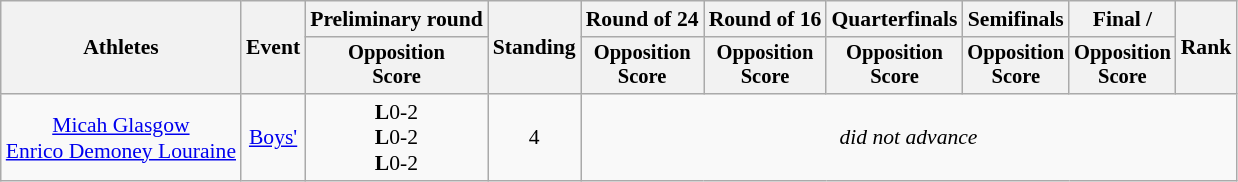<table class=wikitable style="font-size:90%">
<tr>
<th rowspan="2">Athletes</th>
<th rowspan="2">Event</th>
<th>Preliminary round</th>
<th rowspan="2">Standing</th>
<th>Round of 24</th>
<th>Round of 16</th>
<th>Quarterfinals</th>
<th>Semifinals</th>
<th>Final / </th>
<th rowspan=2>Rank</th>
</tr>
<tr style="font-size:95%">
<th>Opposition<br>Score</th>
<th>Opposition<br>Score</th>
<th>Opposition<br>Score</th>
<th>Opposition<br>Score</th>
<th>Opposition<br>Score</th>
<th>Opposition<br>Score</th>
</tr>
<tr align=center>
<td><a href='#'>Micah Glasgow</a><br><a href='#'>Enrico Demoney Louraine</a></td>
<td><a href='#'>Boys'</a></td>
<td><strong>L</strong>0-2<br><strong>L</strong>0-2<br><strong>L</strong>0-2</td>
<td>4</td>
<td Colspan=6><em>did not advance</em></td>
</tr>
</table>
